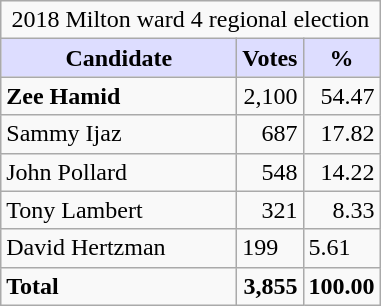<table class="wikitable sortable">
<tr>
<td colspan="3" style="text-align:center;">2018 Milton ward 4 regional election</td>
</tr>
<tr>
<th style="background:#ddf; width:150px;">Candidate</th>
<th style="background:#ddf;">Votes</th>
<th style="background:#ddf;">%</th>
</tr>
<tr>
<td><strong>Zee Hamid</strong></td>
<td align="right">2,100</td>
<td style="text-align:right;">54.47</td>
</tr>
<tr>
<td>Sammy Ijaz</td>
<td style="text-align:right;">687</td>
<td style="text-align:right;">17.82</td>
</tr>
<tr>
<td>John Pollard</td>
<td align="right">548</td>
<td style="text-align:right;">14.22</td>
</tr>
<tr>
<td>Tony Lambert</td>
<td align="right">321</td>
<td style="text-align:right;">8.33</td>
</tr>
<tr>
<td>David Hertzman</td>
<td>199</td>
<td>5.61</td>
</tr>
<tr>
<td><strong>Total</strong></td>
<td align="right"><strong>3,855</strong></td>
<td style="text-align:right;"><strong>100.00</strong></td>
</tr>
</table>
